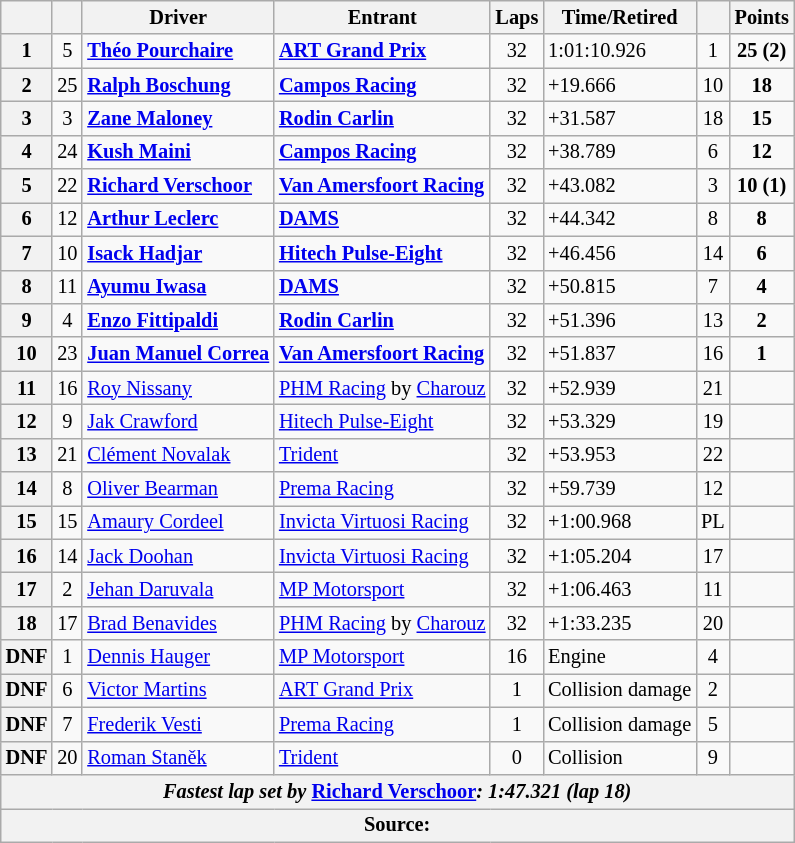<table class="wikitable" style="font-size:85%">
<tr>
<th scope="col"></th>
<th scope="col"></th>
<th scope="col">Driver</th>
<th scope="col">Entrant</th>
<th scope="col">Laps</th>
<th scope="col">Time/Retired</th>
<th scope="col"></th>
<th scope="col">Points</th>
</tr>
<tr>
<th>1</th>
<td align="center">5</td>
<td><strong> <a href='#'>Théo Pourchaire</a></strong></td>
<td><strong><a href='#'>ART Grand Prix</a></strong></td>
<td align="center">32</td>
<td>1:01:10.926</td>
<td align="center">1</td>
<td align="center"><strong>25 (2)</strong></td>
</tr>
<tr>
<th>2</th>
<td align="center">25</td>
<td><strong> <a href='#'>Ralph Boschung</a></strong></td>
<td><strong><a href='#'>Campos Racing</a></strong></td>
<td align="center">32</td>
<td>+19.666</td>
<td align="center">10</td>
<td align="center"><strong>18</strong></td>
</tr>
<tr>
<th>3</th>
<td align="center">3</td>
<td><strong> <a href='#'>Zane Maloney</a></strong></td>
<td><strong><a href='#'>Rodin Carlin</a></strong></td>
<td align="center">32</td>
<td>+31.587</td>
<td align="center">18</td>
<td align="center"><strong>15</strong></td>
</tr>
<tr>
<th>4</th>
<td align="center">24</td>
<td><strong> <a href='#'>Kush Maini</a></strong></td>
<td><strong><a href='#'>Campos Racing</a></strong></td>
<td align="center">32</td>
<td>+38.789</td>
<td align="center">6</td>
<td align="center"><strong>12</strong></td>
</tr>
<tr>
<th>5</th>
<td align="center">22</td>
<td><strong> <a href='#'>Richard Verschoor</a></strong></td>
<td><strong><a href='#'>Van Amersfoort Racing</a></strong></td>
<td align="center">32</td>
<td>+43.082</td>
<td align="center">3</td>
<td align="center"><strong>10 (1)</strong></td>
</tr>
<tr>
<th>6</th>
<td align="center">12</td>
<td><strong> <a href='#'>Arthur Leclerc</a></strong></td>
<td><strong><a href='#'>DAMS</a></strong></td>
<td align="center">32</td>
<td>+44.342</td>
<td align="center">8</td>
<td align="center"><strong>8</strong></td>
</tr>
<tr>
<th>7</th>
<td align="center">10</td>
<td><strong> <a href='#'>Isack Hadjar</a></strong></td>
<td><strong><a href='#'>Hitech Pulse-Eight</a></strong></td>
<td align="center">32</td>
<td>+46.456</td>
<td align="center">14</td>
<td align="center"><strong>6</strong></td>
</tr>
<tr>
<th>8</th>
<td align="center">11</td>
<td><strong> <a href='#'>Ayumu Iwasa</a></strong></td>
<td><strong><a href='#'>DAMS</a></strong></td>
<td align="center">32</td>
<td>+50.815</td>
<td align="center">7</td>
<td align="center"><strong>4</strong></td>
</tr>
<tr>
<th>9</th>
<td align="center">4</td>
<td><strong> <a href='#'>Enzo Fittipaldi</a></strong></td>
<td><strong><a href='#'>Rodin Carlin</a></strong></td>
<td align="center">32</td>
<td>+51.396</td>
<td align="center">13</td>
<td align="center"><strong>2</strong></td>
</tr>
<tr>
<th>10</th>
<td align="center">23</td>
<td><strong> <a href='#'>Juan Manuel Correa</a></strong></td>
<td><strong><a href='#'>Van Amersfoort Racing</a></strong></td>
<td align="center">32</td>
<td>+51.837</td>
<td align="center">16</td>
<td align="center"><strong>1</strong></td>
</tr>
<tr>
<th>11</th>
<td align="center">16</td>
<td> <a href='#'>Roy Nissany</a></td>
<td><a href='#'>PHM Racing</a> by <a href='#'>Charouz</a></td>
<td align="center">32</td>
<td>+52.939</td>
<td align="center">21</td>
<td></td>
</tr>
<tr>
<th>12</th>
<td align="center">9</td>
<td> <a href='#'>Jak Crawford</a></td>
<td><a href='#'>Hitech Pulse-Eight</a></td>
<td align="center">32</td>
<td>+53.329</td>
<td align="center">19</td>
<td align="center"></td>
</tr>
<tr>
<th>13</th>
<td align="center">21</td>
<td> <a href='#'>Clément Novalak</a></td>
<td><a href='#'>Trident</a></td>
<td align="center">32</td>
<td>+53.953</td>
<td align="center">22</td>
<td></td>
</tr>
<tr>
<th>14</th>
<td align="center">8</td>
<td> <a href='#'>Oliver Bearman</a></td>
<td><a href='#'>Prema Racing</a></td>
<td align="center">32</td>
<td>+59.739</td>
<td align="center">12</td>
<td align="center"></td>
</tr>
<tr>
<th>15</th>
<td align="center">15</td>
<td> <a href='#'>Amaury Cordeel</a></td>
<td><a href='#'>Invicta Virtuosi Racing</a></td>
<td align="center">32</td>
<td>+1:00.968</td>
<td align="center">PL</td>
<td></td>
</tr>
<tr>
<th>16</th>
<td align="center">14</td>
<td> <a href='#'>Jack Doohan</a></td>
<td><a href='#'>Invicta Virtuosi Racing</a></td>
<td align="center">32</td>
<td>+1:05.204</td>
<td align="center">17</td>
<td></td>
</tr>
<tr>
<th>17</th>
<td align="center">2</td>
<td> <a href='#'>Jehan Daruvala</a></td>
<td><a href='#'>MP Motorsport</a></td>
<td align="center">32</td>
<td>+1:06.463</td>
<td align="center">11</td>
<td></td>
</tr>
<tr>
<th>18</th>
<td align="center">17</td>
<td> <a href='#'>Brad Benavides</a></td>
<td><a href='#'>PHM Racing</a> by <a href='#'>Charouz</a></td>
<td align="center">32</td>
<td>+1:33.235</td>
<td align="center">20</td>
<td></td>
</tr>
<tr>
<th>DNF</th>
<td align="center">1</td>
<td> <a href='#'>Dennis Hauger</a></td>
<td><a href='#'>MP Motorsport</a></td>
<td align="center">16</td>
<td>Engine</td>
<td align="center">4</td>
<td align="center"></td>
</tr>
<tr>
<th>DNF</th>
<td align="center">6</td>
<td> <a href='#'>Victor Martins</a></td>
<td><a href='#'>ART Grand Prix</a></td>
<td align="center">1</td>
<td>Collision damage</td>
<td align="center">2</td>
<td align="center"></td>
</tr>
<tr>
<th>DNF</th>
<td align="center">7</td>
<td> <a href='#'>Frederik Vesti</a></td>
<td><a href='#'>Prema Racing</a></td>
<td align="center">1</td>
<td>Collision damage</td>
<td align="center">5</td>
<td></td>
</tr>
<tr>
<th>DNF</th>
<td align="center">20</td>
<td> <a href='#'>Roman Staněk</a></td>
<td><a href='#'>Trident</a></td>
<td align="center">0</td>
<td>Collision</td>
<td align="center">9</td>
<td align="center"></td>
</tr>
<tr>
<th colspan="8"><em>Fastest lap set by</em> <strong> <a href='#'>Richard Verschoor</a><strong><em>: 1:47.321 (lap 18)<em></th>
</tr>
<tr>
<th colspan="8">Source:</th>
</tr>
</table>
